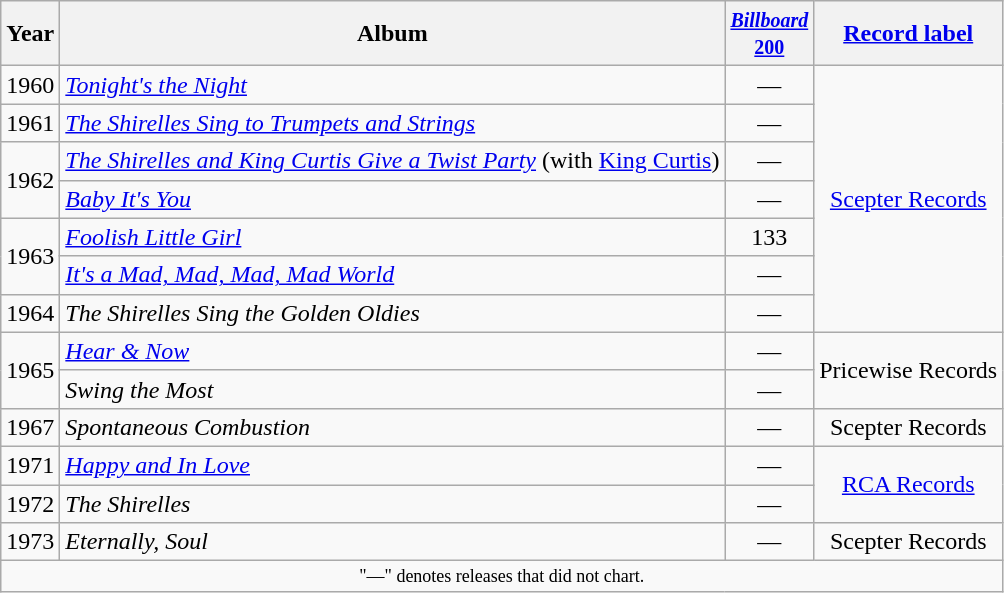<table class="wikitable" style="text-align:center;">
<tr>
<th>Year</th>
<th>Album</th>
<th width=50><small><a href='#'><em>Billboard</em> 200</a></small><br></th>
<th><a href='#'>Record label</a></th>
</tr>
<tr>
<td>1960</td>
<td align=left><em><a href='#'>Tonight's the Night</a></em></td>
<td>—</td>
<td rowspan="7"><a href='#'>Scepter Records</a></td>
</tr>
<tr>
<td>1961</td>
<td align=left><em><a href='#'>The Shirelles Sing to Trumpets and Strings</a></em></td>
<td>—</td>
</tr>
<tr>
<td rowspan="2">1962</td>
<td align=left><em><a href='#'>The Shirelles and King Curtis Give a Twist Party</a></em> (with <a href='#'>King Curtis</a>)</td>
<td>—</td>
</tr>
<tr>
<td align=left><em><a href='#'>Baby It's You</a></em></td>
<td>—</td>
</tr>
<tr>
<td rowspan="2">1963</td>
<td align=left><em><a href='#'>Foolish Little Girl</a></em></td>
<td>133</td>
</tr>
<tr>
<td align=left><em><a href='#'>It's a Mad, Mad, Mad, Mad World</a></em></td>
<td>—</td>
</tr>
<tr>
<td>1964</td>
<td align=left><em>The Shirelles Sing the Golden Oldies</em></td>
<td>—</td>
</tr>
<tr>
<td rowspan="2">1965</td>
<td align=left><em><a href='#'>Hear & Now</a></em></td>
<td>—</td>
<td rowspan="2">Pricewise Records</td>
</tr>
<tr>
<td align=left><em>Swing the Most</em></td>
<td>—</td>
</tr>
<tr>
<td rowspan="1">1967</td>
<td align=left><em>Spontaneous Combustion</em></td>
<td>—</td>
<td rowspan="1">Scepter Records</td>
</tr>
<tr>
<td rowspan="1">1971</td>
<td align=left><em><a href='#'>Happy and In Love</a></em></td>
<td>—</td>
<td rowspan="2"><a href='#'>RCA Records</a></td>
</tr>
<tr>
<td rowspan="1">1972</td>
<td align=left><em>The Shirelles</em></td>
<td>—</td>
</tr>
<tr>
<td rowspan="1">1973</td>
<td align=left><em>Eternally, Soul</em></td>
<td>—</td>
<td rowspan="1">Scepter Records</td>
</tr>
<tr>
<td colspan="4" style="text-align:center; font-size:9pt;">"—" denotes releases that did not chart.</td>
</tr>
</table>
